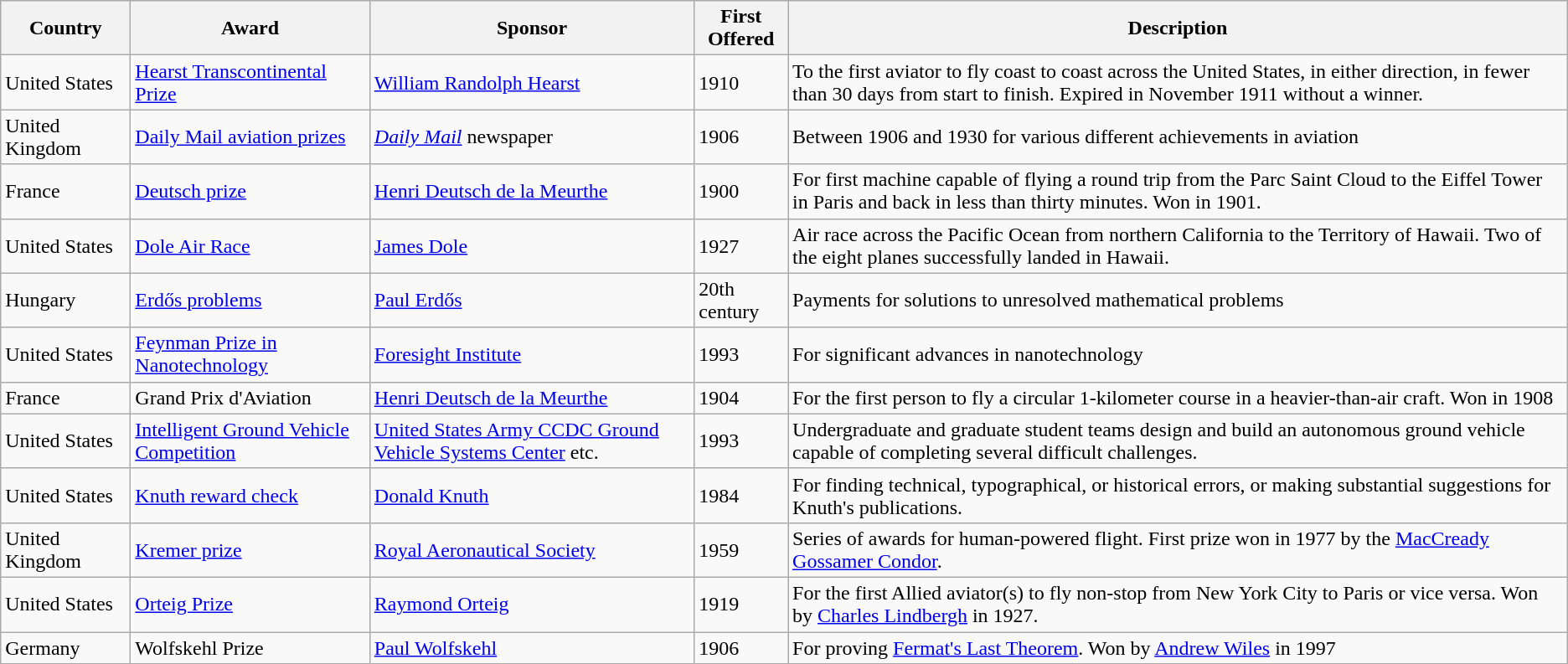<table class="wikitable sortable">
<tr>
<th style="width:6em;">Country</th>
<th>Award</th>
<th>Sponsor</th>
<th>First<br>Offered</th>
<th>Description</th>
</tr>
<tr>
<td>United States</td>
<td><a href='#'>Hearst Transcontinental Prize</a></td>
<td><a href='#'>William Randolph Hearst</a></td>
<td>1910</td>
<td>To the first aviator to fly coast to coast across the United States, in either direction, in fewer than 30 days from start to finish. Expired in November 1911 without a winner.</td>
</tr>
<tr>
<td>United Kingdom</td>
<td><a href='#'>Daily Mail aviation prizes</a></td>
<td><em><a href='#'>Daily Mail</a></em> newspaper</td>
<td>1906</td>
<td>Between 1906 and 1930 for various different achievements in aviation</td>
</tr>
<tr>
<td>France</td>
<td><a href='#'>Deutsch prize</a></td>
<td><a href='#'>Henri Deutsch de la Meurthe</a></td>
<td>1900</td>
<td>For first machine capable of flying a round trip from the Parc Saint Cloud to the Eiffel Tower in Paris and back in less than thirty minutes. Won in 1901.</td>
</tr>
<tr>
<td>United States</td>
<td><a href='#'>Dole Air Race</a></td>
<td><a href='#'>James Dole</a></td>
<td>1927</td>
<td>Air race across the Pacific Ocean from northern California to the Territory of Hawaii. Two of the eight planes successfully landed in Hawaii.</td>
</tr>
<tr>
<td>Hungary</td>
<td><a href='#'>Erdős problems</a></td>
<td><a href='#'>Paul Erdős</a></td>
<td>20th century</td>
<td>Payments for solutions to unresolved mathematical problems</td>
</tr>
<tr>
<td>United States</td>
<td><a href='#'>Feynman Prize in Nanotechnology</a></td>
<td><a href='#'>Foresight Institute</a></td>
<td>1993</td>
<td>For significant advances in nanotechnology</td>
</tr>
<tr>
<td>France</td>
<td>Grand Prix d'Aviation</td>
<td><a href='#'>Henri Deutsch de la Meurthe</a></td>
<td>1904</td>
<td>For the first person to fly a circular 1-kilometer course in a heavier-than-air craft. Won in 1908</td>
</tr>
<tr>
<td>United States</td>
<td><a href='#'>Intelligent Ground Vehicle Competition</a></td>
<td><a href='#'>United States Army CCDC Ground Vehicle Systems Center</a> etc.</td>
<td>1993</td>
<td>Undergraduate and graduate student teams design and build an autonomous ground vehicle capable of completing several difficult challenges.</td>
</tr>
<tr>
<td>United States</td>
<td><a href='#'>Knuth reward check</a></td>
<td><a href='#'>Donald Knuth</a></td>
<td>1984</td>
<td>For finding technical, typographical, or historical errors, or making substantial suggestions for Knuth's publications.</td>
</tr>
<tr>
<td>United Kingdom</td>
<td><a href='#'>Kremer prize</a></td>
<td><a href='#'>Royal Aeronautical Society</a></td>
<td>1959</td>
<td>Series of awards for human-powered flight. First prize won in 1977 by the <a href='#'>MacCready Gossamer Condor</a>.</td>
</tr>
<tr>
<td>United States</td>
<td><a href='#'>Orteig Prize</a></td>
<td><a href='#'>Raymond Orteig</a></td>
<td>1919</td>
<td>For the first Allied aviator(s) to fly non-stop from New York City to Paris or vice versa. Won by <a href='#'>Charles Lindbergh</a> in 1927.</td>
</tr>
<tr>
<td>Germany</td>
<td>Wolfskehl Prize</td>
<td><a href='#'>Paul Wolfskehl</a></td>
<td>1906</td>
<td>For proving <a href='#'>Fermat's Last Theorem</a>. Won by <a href='#'>Andrew Wiles</a> in 1997</td>
</tr>
</table>
